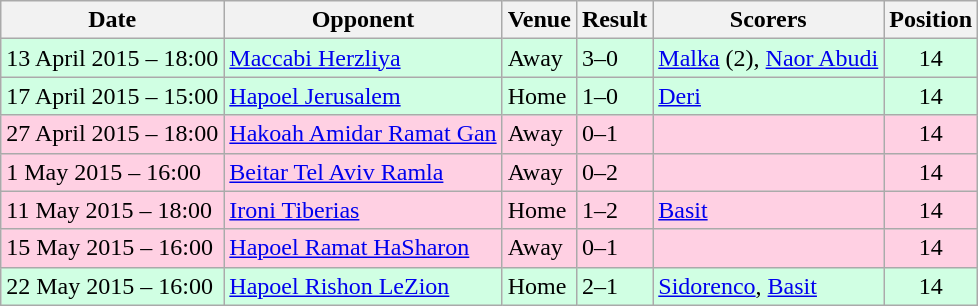<table class="wikitable">
<tr>
<th>Date</th>
<th>Opponent</th>
<th>Venue</th>
<th>Result</th>
<th>Scorers</th>
<th>Position</th>
</tr>
<tr bgcolor = "#d0ffe3">
<td>13 April 2015 – 18:00</td>
<td><a href='#'>Maccabi Herzliya</a></td>
<td>Away</td>
<td>3–0</td>
<td><a href='#'>Malka</a> (2), <a href='#'>Naor Abudi</a></td>
<td align="center">14</td>
</tr>
<tr bgcolor = "#d0ffe3">
<td>17 April 2015 – 15:00</td>
<td><a href='#'>Hapoel Jerusalem</a></td>
<td>Home</td>
<td>1–0</td>
<td><a href='#'>Deri</a></td>
<td align="center">14</td>
</tr>
<tr bgcolor = "#ffd0e3">
<td>27 April 2015 – 18:00</td>
<td><a href='#'>Hakoah Amidar Ramat Gan</a></td>
<td>Away</td>
<td>0–1</td>
<td></td>
<td align="center">14</td>
</tr>
<tr bgcolor = "#ffd0e3">
<td>1 May 2015 – 16:00</td>
<td><a href='#'>Beitar Tel Aviv Ramla</a></td>
<td>Away</td>
<td>0–2</td>
<td></td>
<td align="center">14</td>
</tr>
<tr bgcolor = "#ffd0e3">
<td>11 May 2015 – 18:00</td>
<td><a href='#'>Ironi Tiberias</a></td>
<td>Home</td>
<td>1–2</td>
<td><a href='#'>Basit</a></td>
<td align="center">14</td>
</tr>
<tr bgcolor = "#ffd0e3">
<td>15 May 2015 – 16:00</td>
<td><a href='#'>Hapoel Ramat HaSharon</a></td>
<td>Away</td>
<td>0–1</td>
<td></td>
<td align="center">14</td>
</tr>
<tr bgcolor = "#d0ffe3">
<td>22 May 2015 – 16:00</td>
<td><a href='#'>Hapoel Rishon LeZion</a></td>
<td>Home</td>
<td>2–1</td>
<td><a href='#'>Sidorenco</a>, <a href='#'>Basit</a></td>
<td align="center">14</td>
</tr>
</table>
